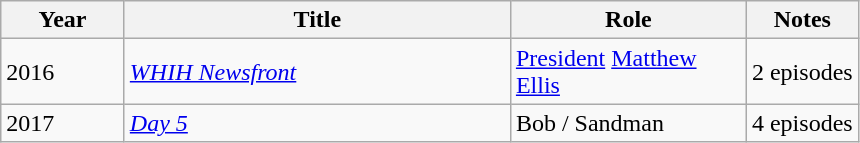<table class="wikitable sortable">
<tr>
<th style="width:75px;">Year</th>
<th style="width:250px;">Title</th>
<th style="width:150px;">Role</th>
<th class="unsortable">Notes</th>
</tr>
<tr>
<td>2016</td>
<td><em><a href='#'>WHIH Newsfront</a></em></td>
<td><a href='#'>President</a> <a href='#'>Matthew Ellis</a></td>
<td>2 episodes</td>
</tr>
<tr>
<td>2017</td>
<td><em><a href='#'>Day 5</a></em></td>
<td>Bob / Sandman</td>
<td>4 episodes</td>
</tr>
</table>
